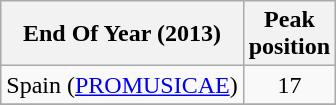<table class="wikitable sortable">
<tr>
<th scope="col">End Of Year (2013)</th>
<th scope="col">Peak<br>position</th>
</tr>
<tr>
<td>Spain (<a href='#'>PROMUSICAE</a>)</td>
<td style="text-align:center;">17</td>
</tr>
<tr>
</tr>
</table>
